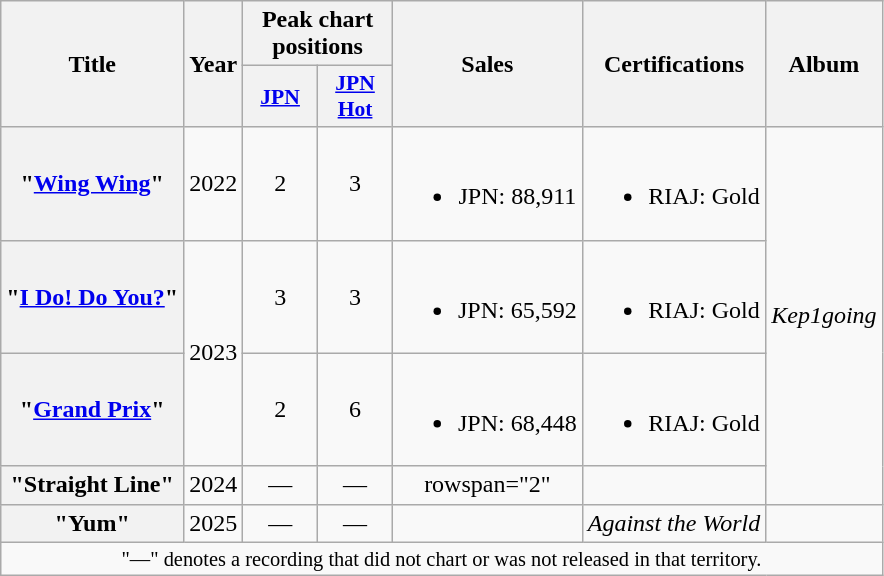<table class="wikitable plainrowheaders" style="text-align:center">
<tr>
<th scope="col" rowspan="2">Title</th>
<th scope="col" rowspan="2">Year</th>
<th colspan="2" scope="col">Peak chart positions</th>
<th scope="col" rowspan="2">Sales</th>
<th scope="col" rowspan="2">Certifications</th>
<th scope="col" rowspan="2">Album</th>
</tr>
<tr>
<th scope="col" style="font-size:90%; width:3em"><a href='#'>JPN</a><br></th>
<th scope="col" style="font-size:90%; width:3em"><a href='#'>JPN<br>Hot</a><br></th>
</tr>
<tr>
<th scope="row">"<a href='#'>Wing Wing</a>"</th>
<td>2022</td>
<td>2</td>
<td>3</td>
<td><br><ul><li>JPN: 88,911</li></ul></td>
<td><br><ul><li>RIAJ: Gold </li></ul></td>
<td rowspan="4"><em>Kep1going</em></td>
</tr>
<tr>
<th scope="row">"<a href='#'>I Do! Do You?</a>"</th>
<td rowspan="2">2023</td>
<td>3</td>
<td>3</td>
<td><br><ul><li>JPN: 65,592 </li></ul></td>
<td><br><ul><li>RIAJ: Gold </li></ul></td>
</tr>
<tr>
<th scope="row">"<a href='#'>Grand Prix</a>"</th>
<td>2</td>
<td>6</td>
<td><br><ul><li>JPN: 68,448 </li></ul></td>
<td><br><ul><li>RIAJ: Gold </li></ul></td>
</tr>
<tr>
<th scope="row">"Straight Line"</th>
<td>2024</td>
<td>—</td>
<td>—</td>
<td>rowspan="2" </td>
<td></td>
</tr>
<tr>
<th scope="row">"Yum"</th>
<td>2025</td>
<td>—</td>
<td>—</td>
<td></td>
<td><em>Against the World</em></td>
</tr>
<tr>
<td colspan="7" style="font-size:85%">"—" denotes a recording that did not chart or was not released in that territory.</td>
</tr>
</table>
